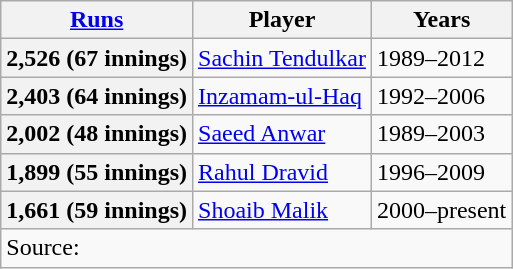<table class="wikitable">
<tr>
<th align="center"><strong><a href='#'>Runs</a></strong></th>
<th align="center"><strong>Player</strong></th>
<th align="center"><strong>Years</strong></th>
</tr>
<tr>
<th>2,526 (67 innings)</th>
<td> <a href='#'>Sachin Tendulkar</a></td>
<td>1989–2012</td>
</tr>
<tr>
<th>2,403 (64 innings)</th>
<td> <a href='#'>Inzamam-ul-Haq</a></td>
<td>1992–2006</td>
</tr>
<tr>
<th>2,002 (48 innings)</th>
<td> <a href='#'>Saeed Anwar</a></td>
<td>1989–2003</td>
</tr>
<tr>
<th>1,899 (55 innings)</th>
<td> <a href='#'>Rahul Dravid</a></td>
<td>1996–2009</td>
</tr>
<tr>
<th>1,661 (59 innings)</th>
<td> <a href='#'>Shoaib Malik</a></td>
<td>2000–present</td>
</tr>
<tr>
<td colspan="4">Source:</td>
</tr>
</table>
